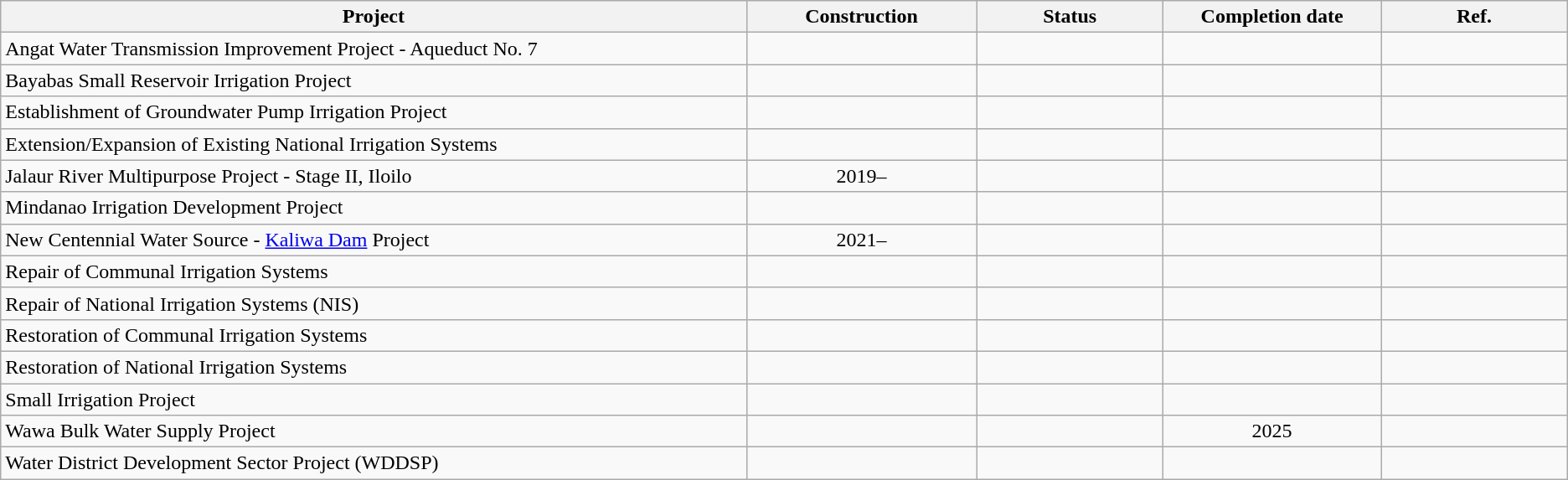<table class="wikitable">
<tr>
<th scope="col" style="width:20%;">Project</th>
<th scope="col" style="width:5%;">Construction</th>
<th scope="col" style="width:5%;">Status</th>
<th scope="col" style="width:5%;">Completion date</th>
<th scope="col" style="width:5%;">Ref.</th>
</tr>
<tr>
<td>Angat Water Transmission Improvement Project - Aqueduct No. 7</td>
<td style="text-align:center;"></td>
<td></td>
<td style="text-align:center;"></td>
<td></td>
</tr>
<tr>
<td>Bayabas Small Reservoir Irrigation Project</td>
<td style="text-align:center;"></td>
<td></td>
<td style="text-align:center;"></td>
<td></td>
</tr>
<tr>
<td>Establishment of Groundwater Pump Irrigation Project</td>
<td style="text-align:center;"></td>
<td></td>
<td style="text-align:center;"></td>
<td></td>
</tr>
<tr>
<td>Extension/Expansion of Existing National Irrigation Systems</td>
<td style="text-align:center;"></td>
<td></td>
<td style="text-align:center;"></td>
<td></td>
</tr>
<tr>
<td>Jalaur River Multipurpose Project - Stage II, Iloilo</td>
<td style="text-align:center;">2019–</td>
<td></td>
<td style="text-align:center;"></td>
<td></td>
</tr>
<tr>
<td>Mindanao Irrigation Development Project</td>
<td style="text-align:center;"></td>
<td></td>
<td style="text-align:center;"></td>
<td></td>
</tr>
<tr>
<td>New Centennial Water Source - <a href='#'>Kaliwa Dam</a> Project</td>
<td style="text-align:center;">2021–</td>
<td></td>
<td style="text-align:center;"></td>
<td></td>
</tr>
<tr>
<td>Repair of Communal Irrigation Systems</td>
<td style="text-align:center;"></td>
<td></td>
<td style="text-align:center;"></td>
<td></td>
</tr>
<tr>
<td>Repair of National Irrigation Systems (NIS)</td>
<td style="text-align:center;"></td>
<td></td>
<td style="text-align:center;"></td>
<td></td>
</tr>
<tr>
<td>Restoration of Communal Irrigation Systems</td>
<td style="text-align:center;"></td>
<td></td>
<td style="text-align:center;"></td>
<td></td>
</tr>
<tr>
<td>Restoration of National Irrigation Systems</td>
<td style="text-align:center;"></td>
<td></td>
<td style="text-align:center;"></td>
<td></td>
</tr>
<tr>
<td>Small Irrigation Project</td>
<td style="text-align:center;"></td>
<td></td>
<td style="text-align:center;"></td>
<td></td>
</tr>
<tr>
<td>Wawa Bulk Water Supply Project</td>
<td style="text-align:center;"></td>
<td></td>
<td style="text-align:center;">2025</td>
<td></td>
</tr>
<tr>
<td>Water District Development Sector Project (WDDSP)</td>
<td style="text-align:center;"></td>
<td></td>
<td style="text-align:center;"></td>
<td></td>
</tr>
</table>
